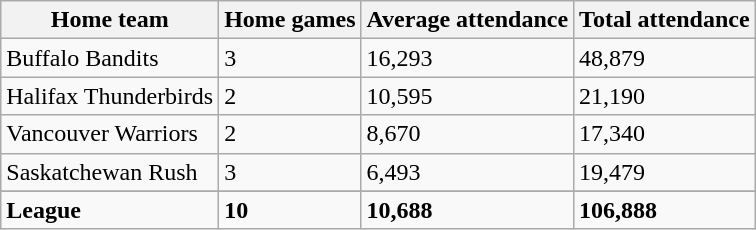<table class="wikitable sortable">
<tr>
<th>Home team</th>
<th>Home games</th>
<th>Average attendance</th>
<th>Total attendance</th>
</tr>
<tr>
<td>Buffalo Bandits</td>
<td>3</td>
<td>16,293</td>
<td>48,879</td>
</tr>
<tr>
<td>Halifax Thunderbirds</td>
<td>2</td>
<td>10,595</td>
<td>21,190</td>
</tr>
<tr>
<td>Vancouver Warriors</td>
<td>2</td>
<td>8,670</td>
<td>17,340</td>
</tr>
<tr>
<td>Saskatchewan Rush</td>
<td>3</td>
<td>6,493</td>
<td>19,479</td>
</tr>
<tr>
</tr>
<tr class="sortbottom">
<td><strong>League</strong></td>
<td><strong>10</strong></td>
<td><strong>10,688</strong></td>
<td><strong>106,888</strong></td>
</tr>
</table>
